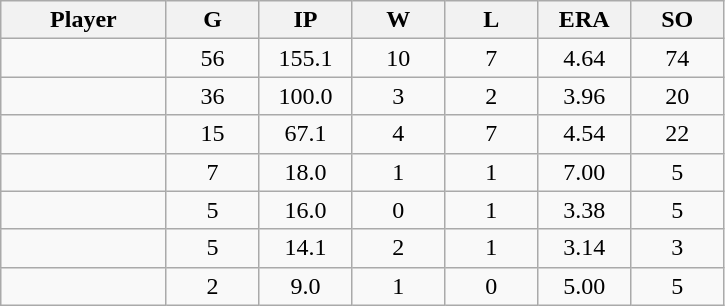<table class="wikitable sortable">
<tr>
<th bgcolor="#DDDDFF" width="16%">Player</th>
<th bgcolor="#DDDDFF" width="9%">G</th>
<th bgcolor="#DDDDFF" width="9%">IP</th>
<th bgcolor="#DDDDFF" width="9%">W</th>
<th bgcolor="#DDDDFF" width="9%">L</th>
<th bgcolor="#DDDDFF" width="9%">ERA</th>
<th bgcolor="#DDDDFF" width="9%">SO</th>
</tr>
<tr align="center">
<td></td>
<td>56</td>
<td>155.1</td>
<td>10</td>
<td>7</td>
<td>4.64</td>
<td>74</td>
</tr>
<tr align="center">
<td></td>
<td>36</td>
<td>100.0</td>
<td>3</td>
<td>2</td>
<td>3.96</td>
<td>20</td>
</tr>
<tr align="center">
<td></td>
<td>15</td>
<td>67.1</td>
<td>4</td>
<td>7</td>
<td>4.54</td>
<td>22</td>
</tr>
<tr align="center">
<td></td>
<td>7</td>
<td>18.0</td>
<td>1</td>
<td>1</td>
<td>7.00</td>
<td>5</td>
</tr>
<tr align="center">
<td></td>
<td>5</td>
<td>16.0</td>
<td>0</td>
<td>1</td>
<td>3.38</td>
<td>5</td>
</tr>
<tr align="center">
<td></td>
<td>5</td>
<td>14.1</td>
<td>2</td>
<td>1</td>
<td>3.14</td>
<td>3</td>
</tr>
<tr align="center">
<td></td>
<td>2</td>
<td>9.0</td>
<td>1</td>
<td>0</td>
<td>5.00</td>
<td>5</td>
</tr>
</table>
